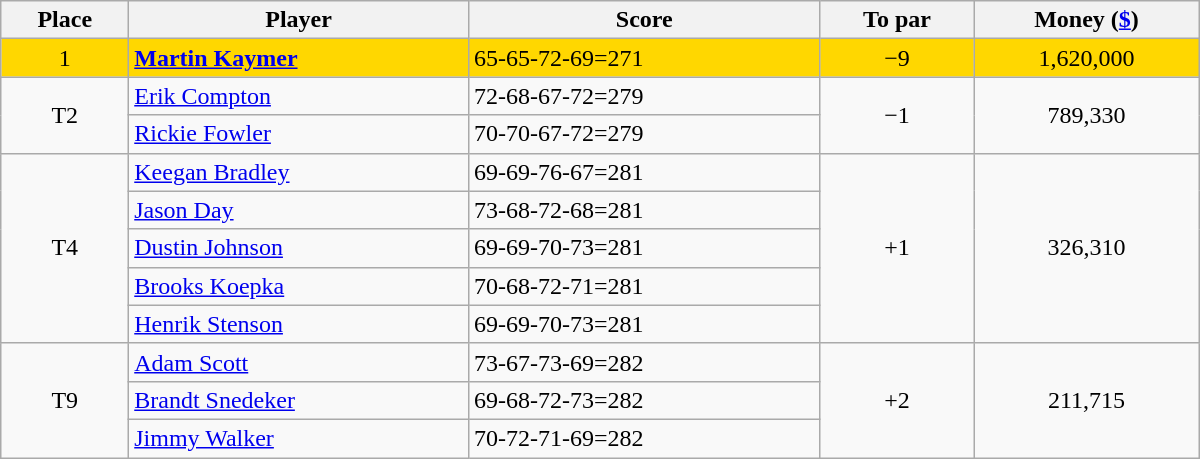<table class="wikitable" style="width:50em;margin-bottom:0;">
<tr>
<th>Place</th>
<th>Player</th>
<th>Score</th>
<th>To par</th>
<th>Money (<a href='#'>$</a>)</th>
</tr>
<tr style="background:gold">
<td align=center>1</td>
<td> <strong><a href='#'>Martin Kaymer</a></strong></td>
<td>65-65-72-69=271</td>
<td align=center>−9</td>
<td align=center>1,620,000</td>
</tr>
<tr>
<td rowspan=2 align=center>T2</td>
<td> <a href='#'>Erik Compton</a></td>
<td>72-68-67-72=279</td>
<td rowspan=2 align=center>−1</td>
<td rowspan=2 align=center>789,330</td>
</tr>
<tr>
<td> <a href='#'>Rickie Fowler</a></td>
<td>70-70-67-72=279</td>
</tr>
<tr>
<td rowspan=5 align=center>T4</td>
<td> <a href='#'>Keegan Bradley</a></td>
<td>69-69-76-67=281</td>
<td rowspan=5 align=center>+1</td>
<td rowspan=5 align=center>326,310</td>
</tr>
<tr>
<td> <a href='#'>Jason Day</a></td>
<td>73-68-72-68=281</td>
</tr>
<tr>
<td> <a href='#'>Dustin Johnson</a></td>
<td>69-69-70-73=281</td>
</tr>
<tr>
<td> <a href='#'>Brooks Koepka</a></td>
<td>70-68-72-71=281</td>
</tr>
<tr>
<td> <a href='#'>Henrik Stenson</a></td>
<td>69-69-70-73=281</td>
</tr>
<tr>
<td rowspan=3 align=center>T9</td>
<td> <a href='#'>Adam Scott</a></td>
<td>73-67-73-69=282</td>
<td rowspan=3 align=center>+2</td>
<td rowspan=3 align=center>211,715</td>
</tr>
<tr>
<td> <a href='#'>Brandt Snedeker</a></td>
<td>69-68-72-73=282</td>
</tr>
<tr>
<td> <a href='#'>Jimmy Walker</a></td>
<td>70-72-71-69=282</td>
</tr>
</table>
